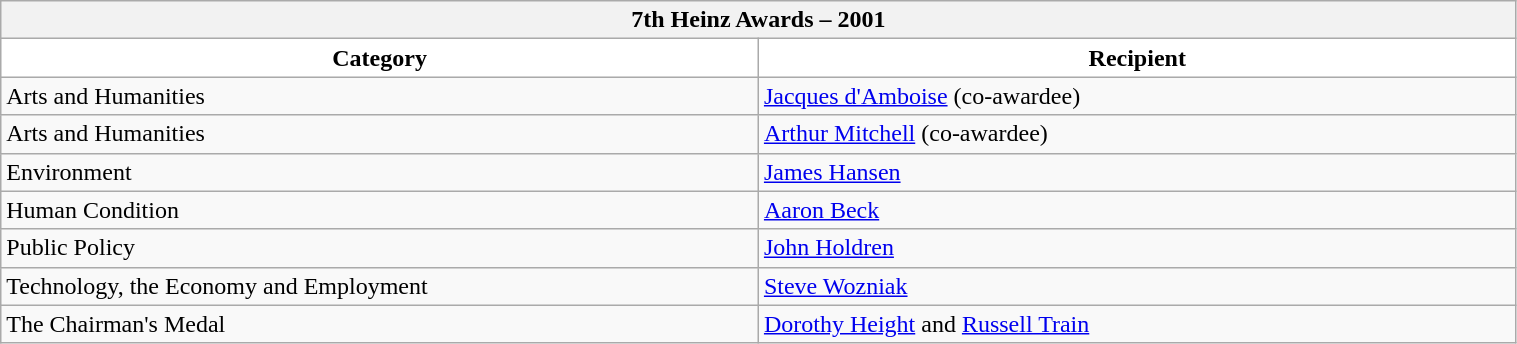<table class="wikitable" style="width:80%; text-align:left">
<tr>
<th style="background:cream" colspan=2><span>7th Heinz Awards – 2001</span></th>
</tr>
<tr>
<th style="background:white; width:40%">Category</th>
<th style="background:white; width:40%">Recipient</th>
</tr>
<tr>
<td>Arts and Humanities</td>
<td><a href='#'>Jacques d'Amboise</a> (co-awardee)</td>
</tr>
<tr>
<td>Arts and Humanities</td>
<td><a href='#'>Arthur Mitchell</a> (co-awardee)</td>
</tr>
<tr>
<td>Environment</td>
<td><a href='#'>James Hansen</a></td>
</tr>
<tr>
<td>Human Condition</td>
<td><a href='#'>Aaron Beck</a></td>
</tr>
<tr>
<td>Public Policy</td>
<td><a href='#'>John Holdren</a></td>
</tr>
<tr>
<td>Technology, the Economy and Employment</td>
<td><a href='#'>Steve Wozniak</a></td>
</tr>
<tr>
<td>The Chairman's Medal</td>
<td><a href='#'>Dorothy Height</a> and <a href='#'>Russell Train</a></td>
</tr>
</table>
